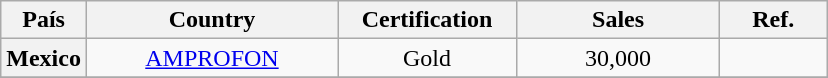<table class="wikitable plainrowheaders">
<tr>
<th>País</th>
<th style="width: 10em">Country</th>
<th style="width: 7em">Certification</th>
<th style="width: 8em">Sales</th>
<th style="width: 04em">Ref.</th>
</tr>
<tr>
<th scope="row">Mexico</th>
<td align="center"><a href='#'>AMPROFON</a></td>
<td align="center">Gold</td>
<td align="center">30,000</td>
<td><br></td>
</tr>
<tr>
</tr>
</table>
